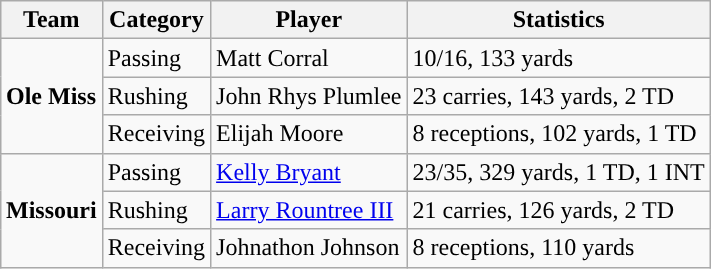<table class="wikitable" style="float: right;">
<tr>
<th>Team</th>
<th>Category</th>
<th>Player</th>
<th>Statistics</th>
</tr>
<tr>
<td rowspan=3><strong>Ole Miss</strong></td>
<td>Passing</td>
<td>Matt Corral</td>
<td>10/16, 133 yards</td>
</tr>
<tr>
<td>Rushing</td>
<td>John Rhys Plumlee</td>
<td>23 carries, 143 yards, 2 TD</td>
</tr>
<tr>
<td>Receiving</td>
<td>Elijah Moore</td>
<td>8 receptions, 102 yards, 1 TD</td>
</tr>
<tr>
<td rowspan=3><strong>Missouri</strong></td>
<td>Passing</td>
<td><a href='#'>Kelly Bryant</a></td>
<td>23/35, 329 yards, 1 TD, 1 INT</td>
</tr>
<tr>
<td>Rushing</td>
<td><a href='#'>Larry Rountree III</a></td>
<td>21 carries, 126 yards, 2 TD</td>
</tr>
<tr>
<td>Receiving</td>
<td>Johnathon Johnson</td>
<td>8 receptions, 110 yards</td>
</tr>
</table>
